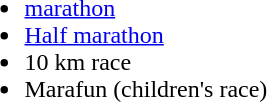<table>
<tr valign="top">
<td><br><ul><li><a href='#'>marathon</a></li><li><a href='#'>Half marathon</a></li><li>10 km race</li><li>Marafun (children's race)</li></ul></td>
</tr>
</table>
